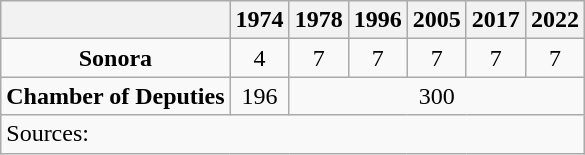<table class="wikitable" style="text-align: center">
<tr>
<th></th>
<th>1974</th>
<th>1978</th>
<th>1996</th>
<th>2005</th>
<th>2017</th>
<th>2022</th>
</tr>
<tr>
<td><strong>Sonora</strong></td>
<td>4</td>
<td>7</td>
<td>7</td>
<td>7</td>
<td>7</td>
<td>7</td>
</tr>
<tr>
<td><strong>Chamber of Deputies</strong></td>
<td>196</td>
<td colspan=5>300</td>
</tr>
<tr>
<td colspan=7 style="text-align: left">Sources: </td>
</tr>
</table>
